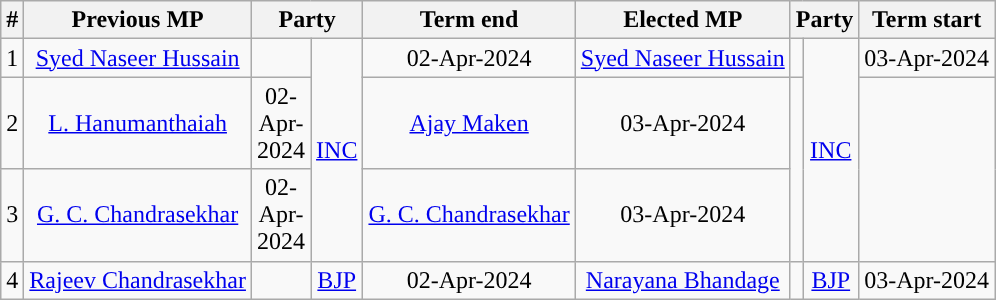<table class="wikitable" style="text-align:center;">
<tr>
<th>#</th>
<th>Previous MP</th>
<th colspan="2">Party</th>
<th>Term end</th>
<th>Elected MP</th>
<th colspan="2">Party</th>
<th>Term start</th>
</tr>
<tr>
<td>1</td>
<td><a href='#'>Syed Naseer Hussain</a></td>
<td width="1px"></td>
<td rowspan=3><a href='#'>INC</a></td>
<td>02-Apr-2024</td>
<td><a href='#'>Syed Naseer Hussain</a></td>
<td width="1px"></td>
<td rowspan="3"><a href='#'>INC</a></td>
<td>03-Apr-2024</td>
</tr>
<tr>
<td>2</td>
<td><a href='#'>L. Hanumanthaiah</a></td>
<td>02-Apr-2024</td>
<td><a href='#'>Ajay Maken</a></td>
<td>03-Apr-2024</td>
</tr>
<tr>
<td>3</td>
<td><a href='#'>G. C. Chandrasekhar</a></td>
<td>02-Apr-2024</td>
<td><a href='#'>G. C. Chandrasekhar</a></td>
<td>03-Apr-2024</td>
</tr>
<tr>
<td>4</td>
<td><a href='#'>Rajeev Chandrasekhar</a></td>
<td width="1px"></td>
<td><a href='#'>BJP</a></td>
<td>02-Apr-2024</td>
<td><a href='#'>Narayana Bhandage</a></td>
<td width="1px"></td>
<td><a href='#'>BJP</a></td>
<td>03-Apr-2024</td>
</tr>
</table>
